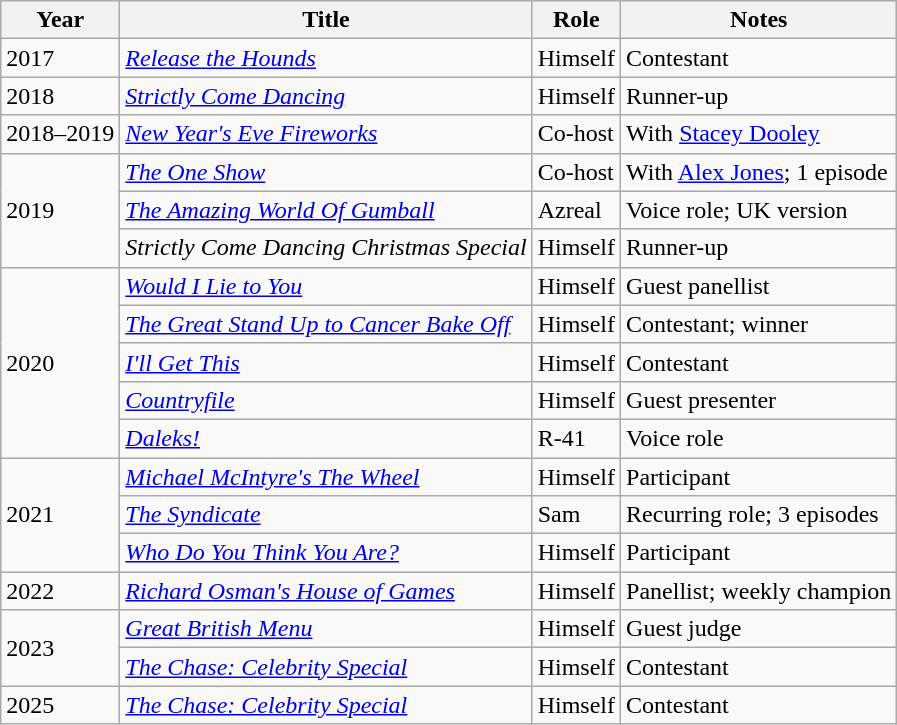<table class="wikitable sortable">
<tr>
<th>Year</th>
<th>Title</th>
<th>Role</th>
<th>Notes</th>
</tr>
<tr>
<td>2017</td>
<td><em><a href='#'>Release the Hounds</a></em></td>
<td>Himself</td>
<td>Contestant</td>
</tr>
<tr>
<td>2018</td>
<td><em><a href='#'>Strictly Come Dancing</a></em></td>
<td>Himself</td>
<td>Runner-up</td>
</tr>
<tr>
<td>2018–2019</td>
<td><em><a href='#'>New Year's Eve Fireworks</a></em></td>
<td>Co-host</td>
<td>With <a href='#'>Stacey Dooley</a></td>
</tr>
<tr>
<td rowspan="3">2019</td>
<td><em><a href='#'>The One Show</a></em></td>
<td>Co-host</td>
<td>With <a href='#'>Alex Jones</a>; 1 episode</td>
</tr>
<tr>
<td><em><a href='#'>The Amazing World Of Gumball</a></em></td>
<td>Azreal</td>
<td>Voice role; UK version</td>
</tr>
<tr>
<td><em>Strictly Come Dancing Christmas Special</em></td>
<td>Himself</td>
<td>Runner-up</td>
</tr>
<tr>
<td rowspan="5">2020</td>
<td><em><a href='#'>Would I Lie to You</a></em></td>
<td>Himself</td>
<td>Guest panellist</td>
</tr>
<tr>
<td><em><a href='#'>The Great Stand Up to Cancer Bake Off</a></em></td>
<td>Himself</td>
<td>Contestant; winner</td>
</tr>
<tr>
<td><em><a href='#'>I'll Get This</a></em></td>
<td>Himself</td>
<td>Contestant</td>
</tr>
<tr>
<td><em><a href='#'>Countryfile</a></em></td>
<td>Himself</td>
<td>Guest presenter</td>
</tr>
<tr>
<td><em><a href='#'>Daleks!</a></em></td>
<td>R-41</td>
<td>Voice role</td>
</tr>
<tr>
<td rowspan="3">2021</td>
<td><em><a href='#'>Michael McIntyre's The Wheel</a></em></td>
<td>Himself</td>
<td>Participant</td>
</tr>
<tr>
<td><em><a href='#'>The Syndicate</a></em></td>
<td>Sam</td>
<td>Recurring role; 3 episodes</td>
</tr>
<tr>
<td><em><a href='#'>Who Do You Think You Are?</a></em></td>
<td>Himself</td>
<td>Participant</td>
</tr>
<tr>
<td>2022</td>
<td><em><a href='#'>Richard Osman's House of Games</a></em></td>
<td>Himself</td>
<td>Panellist; weekly champion</td>
</tr>
<tr>
<td rowspan="2">2023</td>
<td><em><a href='#'>Great British Menu</a></em></td>
<td>Himself</td>
<td>Guest judge</td>
</tr>
<tr>
<td><em><a href='#'>The Chase: Celebrity Special</a></em></td>
<td>Himself</td>
<td>Contestant</td>
</tr>
<tr>
<td rowspan="2">2025</td>
<td><em><a href='#'>The Chase: Celebrity Special</a></em></td>
<td>Himself</td>
<td>Contestant</td>
</tr>
</table>
